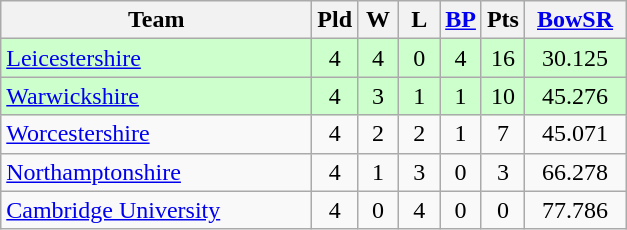<table class="wikitable" style="text-align: center;">
<tr>
<th width=200>Team</th>
<th width=20>Pld</th>
<th width=20>W</th>
<th width=20>L</th>
<th width=20><a href='#'>BP</a></th>
<th width=20>Pts</th>
<th width=60><a href='#'>BowSR</a></th>
</tr>
<tr bgcolor="#ccffcc">
<td align=left><a href='#'>Leicestershire</a></td>
<td>4</td>
<td>4</td>
<td>0</td>
<td>4</td>
<td>16</td>
<td>30.125</td>
</tr>
<tr bgcolor="#ccffcc">
<td align=left><a href='#'>Warwickshire</a></td>
<td>4</td>
<td>3</td>
<td>1</td>
<td>1</td>
<td>10</td>
<td>45.276</td>
</tr>
<tr>
<td align=left><a href='#'>Worcestershire</a></td>
<td>4</td>
<td>2</td>
<td>2</td>
<td>1</td>
<td>7</td>
<td>45.071</td>
</tr>
<tr>
<td align=left><a href='#'>Northamptonshire</a></td>
<td>4</td>
<td>1</td>
<td>3</td>
<td>0</td>
<td>3</td>
<td>66.278</td>
</tr>
<tr>
<td align=left><a href='#'>Cambridge University</a></td>
<td>4</td>
<td>0</td>
<td>4</td>
<td>0</td>
<td>0</td>
<td>77.786</td>
</tr>
</table>
